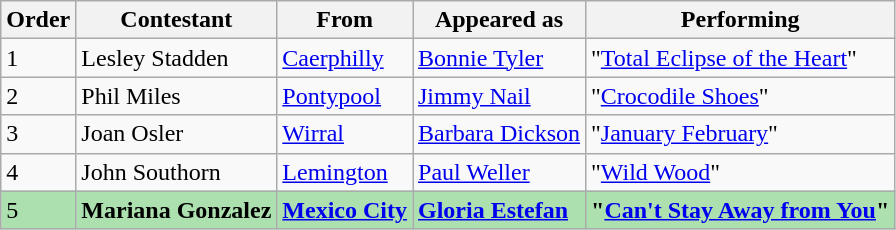<table class="wikitable">
<tr>
<th>Order</th>
<th>Contestant</th>
<th>From</th>
<th>Appeared as</th>
<th>Performing</th>
</tr>
<tr>
<td>1</td>
<td>Lesley Stadden</td>
<td><a href='#'>Caerphilly</a></td>
<td><a href='#'>Bonnie Tyler</a></td>
<td>"<a href='#'>Total Eclipse of the Heart</a>"</td>
</tr>
<tr>
<td>2</td>
<td>Phil Miles</td>
<td><a href='#'>Pontypool</a></td>
<td><a href='#'>Jimmy Nail</a></td>
<td>"<a href='#'>Crocodile Shoes</a>"</td>
</tr>
<tr>
<td>3</td>
<td>Joan Osler</td>
<td><a href='#'>Wirral</a></td>
<td><a href='#'>Barbara Dickson</a></td>
<td>"<a href='#'>January February</a>"</td>
</tr>
<tr>
<td>4</td>
<td>John Southorn</td>
<td><a href='#'>Lemington</a></td>
<td><a href='#'>Paul Weller</a></td>
<td>"<a href='#'>Wild Wood</a>"</td>
</tr>
<tr style="background:#ACE1AF;">
<td>5</td>
<td><strong>Mariana Gonzalez</strong></td>
<td><strong><a href='#'>Mexico City</a></strong></td>
<td><strong><a href='#'>Gloria Estefan</a></strong></td>
<td><strong>"<a href='#'>Can't Stay Away from You</a>"</strong></td>
</tr>
</table>
